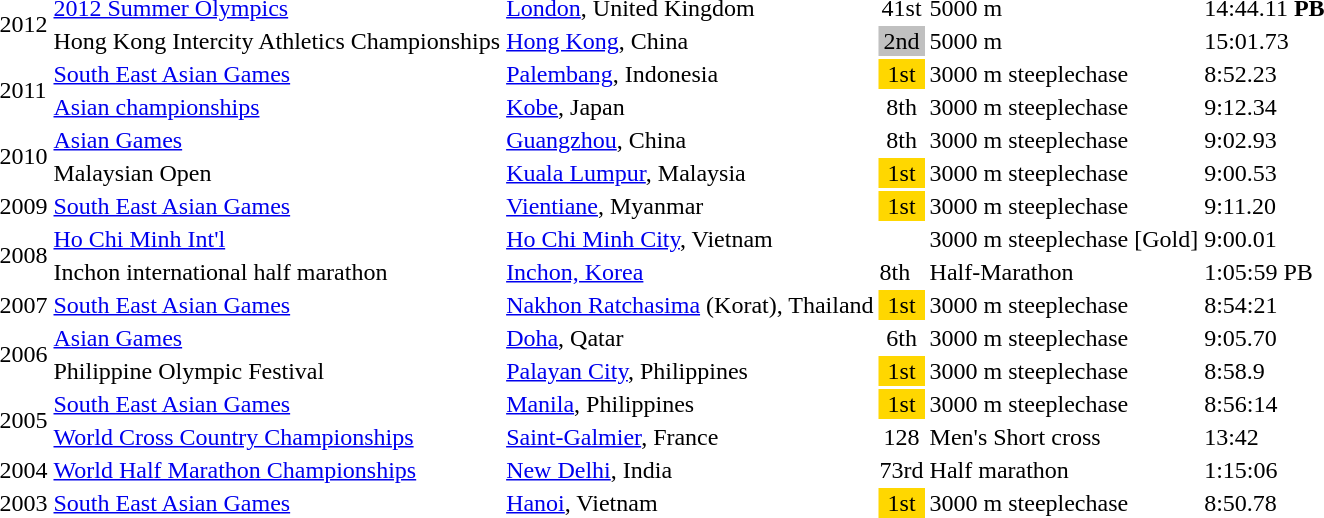<table>
<tr>
<td rowspan=2>2012</td>
<td><a href='#'>2012 Summer Olympics</a></td>
<td><a href='#'>London</a>, United Kingdom</td>
<td style="text-align:center;">41st</td>
<td>5000 m</td>
<td>14:44.11 <strong>PB</strong></td>
</tr>
<tr>
<td>Hong Kong Intercity Athletics Championships</td>
<td><a href='#'>Hong Kong</a>, China</td>
<td style="background:silver; text-align:center;">2nd</td>
<td>5000 m</td>
<td>15:01.73</td>
</tr>
<tr>
<td rowspan=2>2011</td>
<td><a href='#'>South East Asian Games</a></td>
<td><a href='#'>Palembang</a>, Indonesia</td>
<td style="background:gold; text-align:center;">1st</td>
<td>3000 m steeplechase</td>
<td>8:52.23</td>
</tr>
<tr>
<td><a href='#'>Asian championships</a></td>
<td><a href='#'>Kobe</a>, Japan</td>
<td style="text-align:center;">8th</td>
<td>3000 m steeplechase</td>
<td>9:12.34</td>
</tr>
<tr>
<td rowspan=2>2010</td>
<td><a href='#'>Asian Games</a></td>
<td><a href='#'>Guangzhou</a>, China</td>
<td style="text-align:center;">8th</td>
<td>3000 m steeplechase</td>
<td>9:02.93</td>
</tr>
<tr>
<td>Malaysian Open</td>
<td><a href='#'>Kuala Lumpur</a>, Malaysia</td>
<td style="background:gold; text-align:center;">1st</td>
<td>3000 m steeplechase</td>
<td>9:00.53</td>
</tr>
<tr>
<td>2009</td>
<td><a href='#'>South East Asian Games</a></td>
<td><a href='#'>Vientiane</a>, Myanmar</td>
<td style="background:gold; text-align:center;">1st</td>
<td>3000 m steeplechase</td>
<td>9:11.20</td>
</tr>
<tr>
<td rowspan=2>2008</td>
<td><a href='#'>Ho Chi Minh Int'l</a></td>
<td><a href='#'>Ho Chi Minh City</a>, Vietnam</td>
<td></td>
<td>3000 m steeplechase [Gold]</td>
<td>9:00.01</td>
</tr>
<tr>
<td>Inchon international half marathon</td>
<td><a href='#'>Inchon, Korea</a></td>
<td>8th</td>
<td>Half-Marathon</td>
<td>1:05:59 PB</td>
</tr>
<tr>
<td>2007</td>
<td><a href='#'>South East Asian Games</a></td>
<td><a href='#'>Nakhon Ratchasima</a> (Korat), Thailand</td>
<td style="background:gold; text-align:center;">1st</td>
<td>3000 m steeplechase</td>
<td>8:54:21</td>
</tr>
<tr>
<td rowspan=2>2006</td>
<td><a href='#'>Asian Games</a></td>
<td><a href='#'>Doha</a>, Qatar</td>
<td style="text-align:center;">6th</td>
<td>3000 m steeplechase</td>
<td>9:05.70</td>
</tr>
<tr>
<td>Philippine Olympic Festival</td>
<td><a href='#'>Palayan City</a>, Philippines</td>
<td style="background:gold; text-align:center;">1st</td>
<td>3000 m steeplechase</td>
<td>8:58.9</td>
</tr>
<tr>
<td rowspan=2>2005</td>
<td><a href='#'>South East Asian Games</a></td>
<td><a href='#'>Manila</a>, Philippines</td>
<td style="background:gold; text-align:center;">1st</td>
<td>3000 m steeplechase</td>
<td>8:56:14</td>
</tr>
<tr>
<td><a href='#'>World Cross Country Championships</a></td>
<td><a href='#'>Saint-Galmier</a>, France</td>
<td style="text-align:center;">128</td>
<td>Men's Short cross</td>
<td>13:42</td>
</tr>
<tr>
<td>2004</td>
<td><a href='#'>World Half Marathon Championships</a></td>
<td><a href='#'>New Delhi</a>, India</td>
<td style="text-align:center;">73rd</td>
<td>Half marathon</td>
<td>1:15:06</td>
</tr>
<tr>
<td>2003</td>
<td><a href='#'>South East Asian Games</a></td>
<td><a href='#'>Hanoi</a>, Vietnam</td>
<td style="background:gold; text-align:center;">1st</td>
<td>3000 m steeplechase</td>
<td>8:50.78</td>
</tr>
</table>
